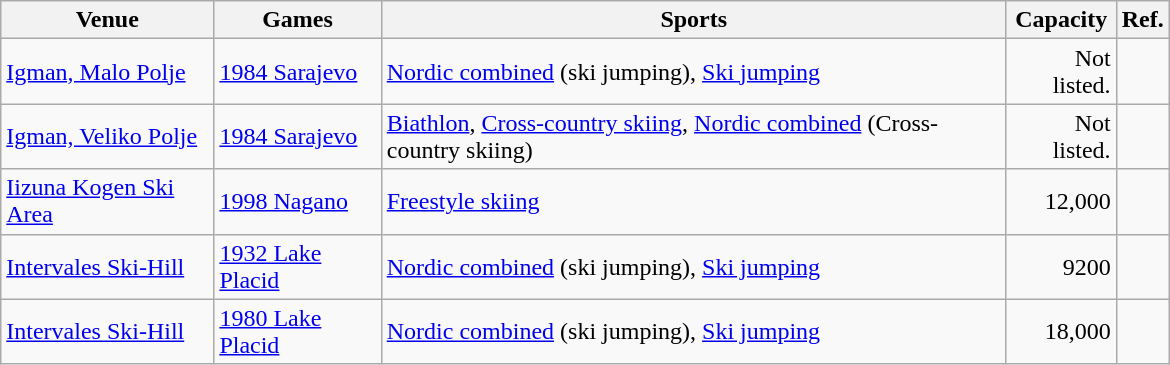<table class="wikitable sortable" width=780px>
<tr>
<th>Venue</th>
<th>Games</th>
<th>Sports</th>
<th>Capacity</th>
<th>Ref.</th>
</tr>
<tr>
<td><a href='#'>Igman, Malo Polje</a></td>
<td><a href='#'>1984 Sarajevo</a></td>
<td><a href='#'>Nordic combined</a> (ski jumping), <a href='#'>Ski jumping</a></td>
<td align="right">Not listed.</td>
<td align=center></td>
</tr>
<tr>
<td><a href='#'>Igman, Veliko Polje</a></td>
<td><a href='#'>1984 Sarajevo</a></td>
<td><a href='#'>Biathlon</a>, <a href='#'>Cross-country skiing</a>, <a href='#'>Nordic combined</a> (Cross-country skiing)</td>
<td align="right">Not listed.</td>
<td align=center></td>
</tr>
<tr>
<td><a href='#'>Iizuna Kogen Ski Area</a></td>
<td><a href='#'>1998 Nagano</a></td>
<td><a href='#'>Freestyle skiing</a></td>
<td align="right">12,000</td>
<td align=center></td>
</tr>
<tr>
<td><a href='#'>Intervales Ski-Hill</a></td>
<td><a href='#'>1932 Lake Placid</a></td>
<td><a href='#'>Nordic combined</a> (ski jumping), <a href='#'>Ski jumping</a></td>
<td align="right">9200</td>
<td align=center></td>
</tr>
<tr>
<td><a href='#'>Intervales Ski-Hill</a></td>
<td><a href='#'>1980 Lake Placid</a></td>
<td><a href='#'>Nordic combined</a> (ski jumping), <a href='#'>Ski jumping</a></td>
<td align="right">18,000</td>
<td align=center></td>
</tr>
</table>
